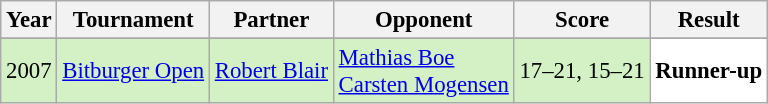<table class="sortable wikitable" style="font-size: 95%;">
<tr>
<th>Year</th>
<th>Tournament</th>
<th>Partner</th>
<th>Opponent</th>
<th>Score</th>
<th>Result</th>
</tr>
<tr>
</tr>
<tr style="background:#D4F1C5">
<td align="center">2007</td>
<td align="left"><a href='#'>Bitburger Open</a></td>
<td align="left"> <a href='#'>Robert Blair</a></td>
<td align="left"> <a href='#'>Mathias Boe</a><br> <a href='#'>Carsten Mogensen</a></td>
<td align="left">17–21, 15–21</td>
<td style="text-align:left; background:white"> <strong>Runner-up</strong></td>
</tr>
</table>
